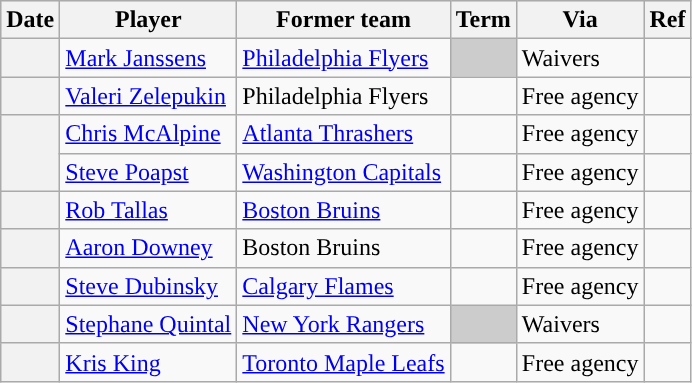<table class="wikitable plainrowheaders">
<tr style="background:#ddd; text-align:center;">
<th>Date</th>
<th>Player</th>
<th>Former team</th>
<th>Term</th>
<th>Via</th>
<th>Ref</th>
</tr>
<tr>
<th scope="row"></th>
<td><a href='#'>Mark Janssens</a></td>
<td><a href='#'>Philadelphia Flyers</a></td>
<td style="background:#ccc"></td>
<td>Waivers</td>
<td></td>
</tr>
<tr>
<th scope="row"></th>
<td><a href='#'>Valeri Zelepukin</a></td>
<td>Philadelphia Flyers</td>
<td></td>
<td>Free agency</td>
<td></td>
</tr>
<tr>
<th scope="row" rowspan=2></th>
<td><a href='#'>Chris McAlpine</a></td>
<td><a href='#'>Atlanta Thrashers</a></td>
<td></td>
<td>Free agency</td>
<td></td>
</tr>
<tr>
<td><a href='#'>Steve Poapst</a></td>
<td><a href='#'>Washington Capitals</a></td>
<td></td>
<td>Free agency</td>
<td></td>
</tr>
<tr>
<th scope="row"></th>
<td><a href='#'>Rob Tallas</a></td>
<td><a href='#'>Boston Bruins</a></td>
<td></td>
<td>Free agency</td>
<td></td>
</tr>
<tr>
<th scope="row"></th>
<td><a href='#'>Aaron Downey</a></td>
<td>Boston Bruins</td>
<td></td>
<td>Free agency</td>
<td></td>
</tr>
<tr>
<th scope="row"></th>
<td><a href='#'>Steve Dubinsky</a></td>
<td><a href='#'>Calgary Flames</a></td>
<td></td>
<td>Free agency</td>
<td></td>
</tr>
<tr>
<th scope="row"></th>
<td><a href='#'>Stephane Quintal</a></td>
<td><a href='#'>New York Rangers</a></td>
<td style="background:#ccc"></td>
<td>Waivers</td>
<td></td>
</tr>
<tr>
<th scope="row"></th>
<td><a href='#'>Kris King</a></td>
<td><a href='#'>Toronto Maple Leafs</a></td>
<td></td>
<td>Free agency</td>
<td></td>
</tr>
</table>
